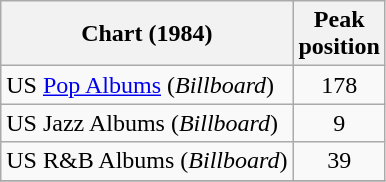<table class="wikitable">
<tr>
<th>Chart (1984)</th>
<th>Peak<br>position</th>
</tr>
<tr>
<td>US <a href='#'>Pop Albums</a> (<em>Billboard</em>)</td>
<td align="center">178</td>
</tr>
<tr>
<td>US Jazz Albums (<em>Billboard</em>)</td>
<td align="center">9</td>
</tr>
<tr>
<td>US R&B Albums (<em>Billboard</em>)</td>
<td align="center">39</td>
</tr>
<tr>
</tr>
</table>
